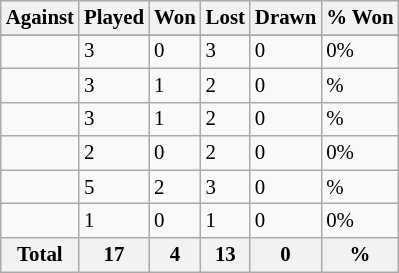<table class="sortable wikitable" style="font-size: 87%;">
<tr>
<th>Against</th>
<th>Played</th>
<th>Won</th>
<th>Lost</th>
<th>Drawn</th>
<th>% Won</th>
</tr>
<tr bgcolor="#d0ffd0" align="center">
</tr>
<tr>
<td align="left"></td>
<td>3</td>
<td>0</td>
<td>3</td>
<td>0</td>
<td>0%</td>
</tr>
<tr>
<td align="left"></td>
<td>3</td>
<td>1</td>
<td>2</td>
<td>0</td>
<td>%</td>
</tr>
<tr>
<td align="left"></td>
<td>3</td>
<td>1</td>
<td>2</td>
<td>0</td>
<td>%</td>
</tr>
<tr>
<td align="left"></td>
<td>2</td>
<td>0</td>
<td>2</td>
<td>0</td>
<td>0%</td>
</tr>
<tr>
<td align="left"></td>
<td>5</td>
<td>2</td>
<td>3</td>
<td>0</td>
<td>%</td>
</tr>
<tr>
<td align="left"></td>
<td>1</td>
<td>0</td>
<td>1</td>
<td>0</td>
<td>0%</td>
</tr>
<tr>
<th>Total</th>
<th><strong>17</strong></th>
<th><strong>4</strong></th>
<th><strong>13</strong></th>
<th><strong>0</strong></th>
<th><strong>%</strong></th>
</tr>
</table>
